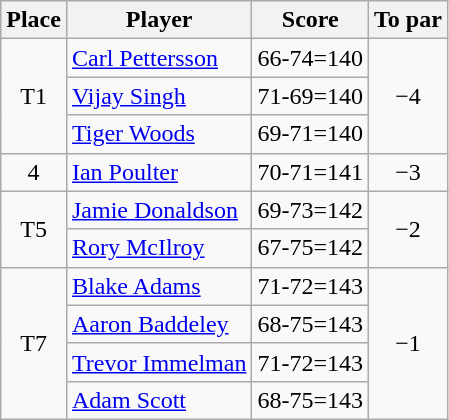<table class="wikitable">
<tr>
<th>Place</th>
<th>Player</th>
<th>Score</th>
<th>To par</th>
</tr>
<tr>
<td rowspan="3" style="text-align:center;">T1</td>
<td> <a href='#'>Carl Pettersson</a></td>
<td style="text-align:center;">66-74=140</td>
<td rowspan="3" style="text-align:center;">−4</td>
</tr>
<tr>
<td> <a href='#'>Vijay Singh</a></td>
<td style="text-align:center;">71-69=140</td>
</tr>
<tr>
<td> <a href='#'>Tiger Woods</a></td>
<td style="text-align:center;">69-71=140</td>
</tr>
<tr>
<td style="text-align:center;">4</td>
<td> <a href='#'>Ian Poulter</a></td>
<td style="text-align:center;">70-71=141</td>
<td style="text-align:center;">−3</td>
</tr>
<tr>
<td rowspan="2" style="text-align:center;">T5</td>
<td> <a href='#'>Jamie Donaldson</a></td>
<td style="text-align:center;">69-73=142</td>
<td rowspan="2" style="text-align:center;">−2</td>
</tr>
<tr>
<td> <a href='#'>Rory McIlroy</a></td>
<td style="text-align:center;">67-75=142</td>
</tr>
<tr>
<td rowspan="4" style="text-align:center;">T7</td>
<td> <a href='#'>Blake Adams</a></td>
<td style="text-align:center;">71-72=143</td>
<td rowspan="4" style="text-align:center;">−1</td>
</tr>
<tr>
<td> <a href='#'>Aaron Baddeley</a></td>
<td style="text-align:center;">68-75=143</td>
</tr>
<tr>
<td> <a href='#'>Trevor Immelman</a></td>
<td style="text-align:center;">71-72=143</td>
</tr>
<tr>
<td> <a href='#'>Adam Scott</a></td>
<td style="text-align:center;">68-75=143</td>
</tr>
</table>
